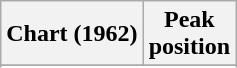<table class="wikitable sortable">
<tr>
<th>Chart (1962)</th>
<th>Peak<br>position</th>
</tr>
<tr>
</tr>
<tr>
</tr>
<tr>
</tr>
</table>
